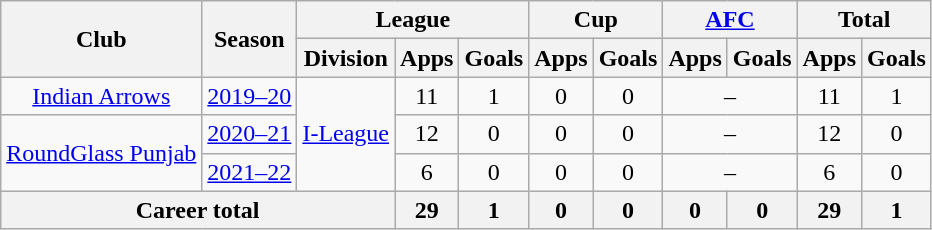<table class="wikitable" style="text-align: center;">
<tr>
<th rowspan="2">Club</th>
<th rowspan="2">Season</th>
<th colspan="3">League</th>
<th colspan="2">Cup</th>
<th colspan="2"><a href='#'>AFC</a></th>
<th colspan="2">Total</th>
</tr>
<tr>
<th>Division</th>
<th>Apps</th>
<th>Goals</th>
<th>Apps</th>
<th>Goals</th>
<th>Apps</th>
<th>Goals</th>
<th>Apps</th>
<th>Goals</th>
</tr>
<tr>
<td rowspan="1"><a href='#'>Indian Arrows</a></td>
<td><a href='#'>2019–20</a></td>
<td rowspan="3"><a href='#'>I-League</a></td>
<td>11</td>
<td>1</td>
<td>0</td>
<td>0</td>
<td colspan="2">–</td>
<td>11</td>
<td>1</td>
</tr>
<tr>
<td rowspan="2"><a href='#'>RoundGlass Punjab</a></td>
<td><a href='#'>2020–21</a></td>
<td>12</td>
<td>0</td>
<td>0</td>
<td>0</td>
<td colspan="2">–</td>
<td>12</td>
<td>0</td>
</tr>
<tr>
<td><a href='#'>2021–22</a></td>
<td>6</td>
<td>0</td>
<td>0</td>
<td>0</td>
<td colspan="2">–</td>
<td>6</td>
<td>0</td>
</tr>
<tr>
<th colspan="3">Career total</th>
<th>29</th>
<th>1</th>
<th>0</th>
<th>0</th>
<th>0</th>
<th>0</th>
<th>29</th>
<th>1</th>
</tr>
</table>
